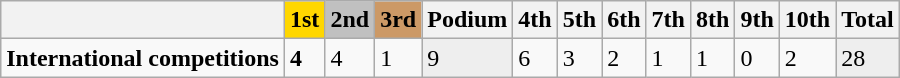<table class="wikitable">
<tr>
<th></th>
<th style="background: gold;">1st</th>
<th style="background: silver;">2nd</th>
<th style="background: #c96;">3rd</th>
<th>Podium</th>
<th>4th</th>
<th>5th</th>
<th>6th</th>
<th>7th</th>
<th>8th</th>
<th>9th</th>
<th>10th</th>
<th>Total</th>
</tr>
<tr>
<td><strong>International competitions</strong></td>
<td><strong>4</strong></td>
<td>4</td>
<td>1</td>
<td style="background: #EEEEEE;">9</td>
<td>6</td>
<td>3</td>
<td>2</td>
<td>1</td>
<td>1</td>
<td>0</td>
<td>2</td>
<td style="background: #EEEEEE;">28</td>
</tr>
</table>
